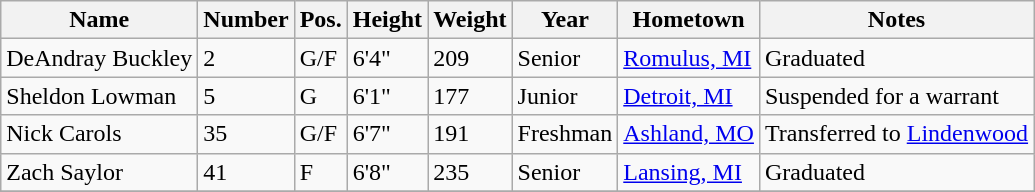<table class="wikitable sortable" border="1">
<tr>
<th>Name</th>
<th>Number</th>
<th>Pos.</th>
<th>Height</th>
<th>Weight</th>
<th>Year</th>
<th>Hometown</th>
<th class="unsortable">Notes</th>
</tr>
<tr>
<td sortname>DeAndray Buckley</td>
<td>2</td>
<td>G/F</td>
<td>6'4"</td>
<td>209</td>
<td>Senior</td>
<td><a href='#'>Romulus, MI</a></td>
<td>Graduated</td>
</tr>
<tr>
<td sortname>Sheldon Lowman</td>
<td>5</td>
<td>G</td>
<td>6'1"</td>
<td>177</td>
<td>Junior</td>
<td><a href='#'>Detroit, MI</a></td>
<td>Suspended for a warrant</td>
</tr>
<tr>
<td sortname>Nick Carols</td>
<td>35</td>
<td>G/F</td>
<td>6'7"</td>
<td>191</td>
<td>Freshman</td>
<td><a href='#'>Ashland, MO</a></td>
<td>Transferred to <a href='#'>Lindenwood</a></td>
</tr>
<tr>
<td sortname>Zach Saylor</td>
<td>41</td>
<td>F</td>
<td>6'8"</td>
<td>235</td>
<td>Senior</td>
<td><a href='#'>Lansing, MI</a></td>
<td>Graduated</td>
</tr>
<tr>
</tr>
</table>
